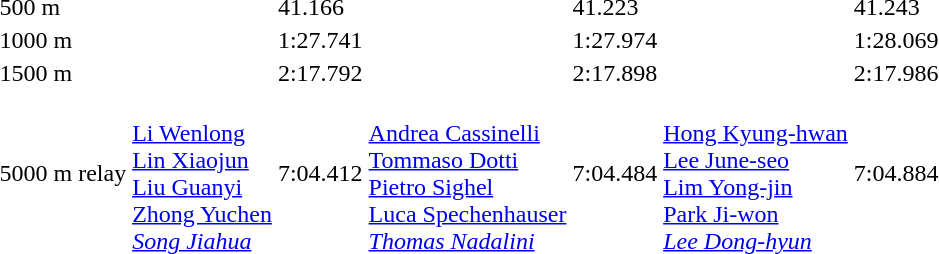<table>
<tr>
<td>500 m</td>
<td></td>
<td>41.166</td>
<td></td>
<td>41.223</td>
<td></td>
<td>41.243</td>
</tr>
<tr>
<td>1000 m</td>
<td></td>
<td>1:27.741</td>
<td></td>
<td>1:27.974</td>
<td></td>
<td>1:28.069</td>
</tr>
<tr>
<td>1500 m</td>
<td></td>
<td>2:17.792</td>
<td></td>
<td>2:17.898</td>
<td></td>
<td>2:17.986</td>
</tr>
<tr>
<td>5000 m relay</td>
<td><br><a href='#'>Li Wenlong</a><br><a href='#'>Lin Xiaojun</a><br><a href='#'>Liu Guanyi</a><br><a href='#'>Zhong Yuchen</a><br><em><a href='#'>Song Jiahua</a></em></td>
<td>7:04.412</td>
<td><br><a href='#'>Andrea Cassinelli</a><br> <a href='#'>Tommaso Dotti</a><br><a href='#'>Pietro Sighel</a><br><a href='#'>Luca Spechenhauser</a><br><em><a href='#'>Thomas Nadalini</a></em></td>
<td>7:04.484</td>
<td><br><a href='#'>Hong Kyung-hwan</a><br><a href='#'>Lee June-seo</a><br><a href='#'>Lim Yong-jin</a><br><a href='#'>Park Ji-won</a><br><em><a href='#'>Lee Dong-hyun</a></em></td>
<td>7:04.884</td>
</tr>
</table>
